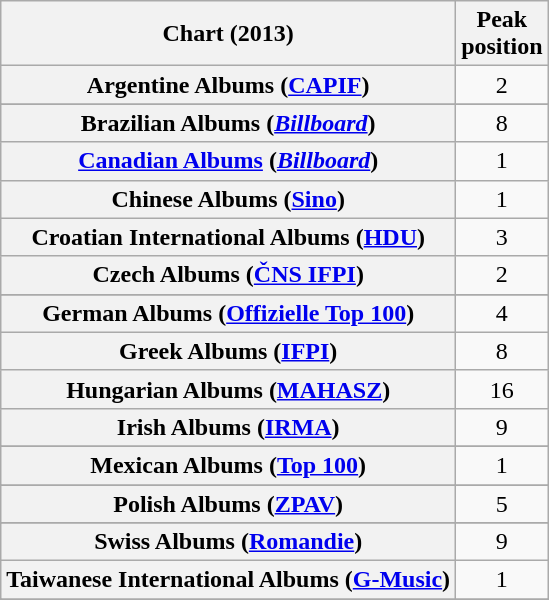<table class="wikitable sortable plainrowheaders" style="text-align:center;">
<tr>
<th scope="col">Chart (2013)</th>
<th scope="col">Peak<br>position</th>
</tr>
<tr>
<th scope="row">Argentine Albums (<a href='#'>CAPIF</a>)</th>
<td>2</td>
</tr>
<tr>
</tr>
<tr>
</tr>
<tr>
</tr>
<tr>
</tr>
<tr>
<th scope="row">Brazilian Albums (<em><a href='#'>Billboard</a></em>)</th>
<td>8</td>
</tr>
<tr>
<th scope="row"><a href='#'>Canadian Albums</a> (<em><a href='#'>Billboard</a></em>)</th>
<td>1</td>
</tr>
<tr>
<th scope="row">Chinese Albums (<a href='#'>Sino</a>)</th>
<td>1</td>
</tr>
<tr>
<th scope="row">Croatian International Albums (<a href='#'>HDU</a>)</th>
<td>3</td>
</tr>
<tr>
<th scope="row">Czech Albums (<a href='#'>ČNS IFPI</a>)</th>
<td>2</td>
</tr>
<tr>
</tr>
<tr>
</tr>
<tr>
</tr>
<tr>
</tr>
<tr>
<th scope="row">German Albums (<a href='#'>Offizielle Top 100</a>)</th>
<td>4</td>
</tr>
<tr>
<th scope="row">Greek Albums (<a href='#'>IFPI</a>)</th>
<td>8</td>
</tr>
<tr>
<th scope="row">Hungarian Albums (<a href='#'>MAHASZ</a>)</th>
<td>16</td>
</tr>
<tr>
<th scope="row">Irish Albums (<a href='#'>IRMA</a>)</th>
<td>9</td>
</tr>
<tr>
</tr>
<tr>
<th scope="row">Mexican Albums (<a href='#'>Top 100</a>)</th>
<td>1</td>
</tr>
<tr>
</tr>
<tr>
</tr>
<tr>
<th scope="row">Polish Albums (<a href='#'>ZPAV</a>)</th>
<td>5</td>
</tr>
<tr>
</tr>
<tr>
</tr>
<tr>
</tr>
<tr>
</tr>
<tr>
</tr>
<tr>
<th scope="row">Swiss Albums (<a href='#'>Romandie</a>)</th>
<td>9</td>
</tr>
<tr>
<th scope="row">Taiwanese International Albums (<a href='#'>G-Music</a>)</th>
<td>1</td>
</tr>
<tr>
</tr>
<tr>
</tr>
</table>
